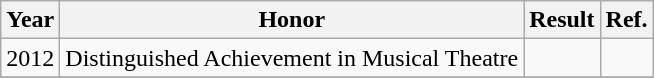<table class="wikitable plainrowheaders" style="text-align:center;">
<tr>
<th>Year</th>
<th>Honor</th>
<th>Result</th>
<th>Ref.</th>
</tr>
<tr>
<td>2012</td>
<td>Distinguished Achievement in Musical Theatre</td>
<td></td>
<td></td>
</tr>
<tr>
</tr>
</table>
